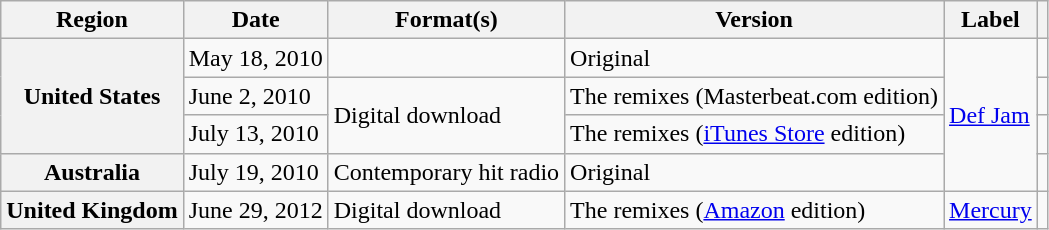<table class="wikitable plainrowheaders">
<tr>
<th scope="col">Region</th>
<th scope="col">Date</th>
<th scope="col">Format(s)</th>
<th scope="col">Version</th>
<th scope="col">Label</th>
<th scope="col"></th>
</tr>
<tr>
<th scope="row" rowspan="3">United States</th>
<td>May 18, 2010</td>
<td></td>
<td>Original</td>
<td rowspan="4"><a href='#'>Def Jam</a></td>
<td align="center"></td>
</tr>
<tr>
<td>June 2, 2010</td>
<td rowspan="2">Digital download</td>
<td>The remixes (Masterbeat.com edition)</td>
<td align="center"></td>
</tr>
<tr>
<td>July 13, 2010</td>
<td>The remixes (<a href='#'>iTunes Store</a> edition)</td>
<td align="center"></td>
</tr>
<tr>
<th scope="row">Australia</th>
<td>July 19, 2010</td>
<td>Contemporary hit radio</td>
<td>Original</td>
<td align="center"></td>
</tr>
<tr>
<th scope="row">United Kingdom</th>
<td>June 29, 2012</td>
<td>Digital download</td>
<td>The remixes (<a href='#'>Amazon</a> edition)</td>
<td><a href='#'>Mercury</a></td>
<td align="center"></td>
</tr>
</table>
